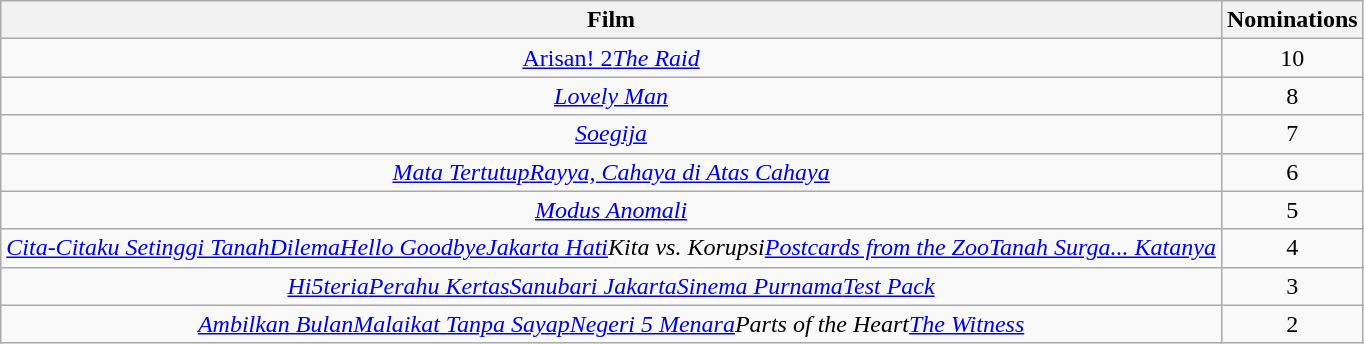<table style="text-align: center" class="wikitable sortable">
<tr>
<th>Film</th>
<th>Nominations</th>
</tr>
<tr>
<td><em><a href='#'></em>Arisan! 2<em></a></em><em><a href='#'>The Raid</a></em></td>
<td>10</td>
</tr>
<tr>
<td><em><a href='#'>Lovely Man</a></em></td>
<td>8</td>
</tr>
<tr>
<td><em><a href='#'>Soegija</a></em></td>
<td>7</td>
</tr>
<tr>
<td><em><a href='#'>Mata Tertutup</a></em><em><a href='#'>Rayya, Cahaya di Atas Cahaya</a></em></td>
<td>6</td>
</tr>
<tr>
<td><em><a href='#'>Modus Anomali</a></em></td>
<td>5</td>
</tr>
<tr>
<td><em><a href='#'>Cita-Citaku Setinggi Tanah</a></em><em><a href='#'>Dilema</a></em><em><a href='#'>Hello Goodbye</a></em><em><a href='#'>Jakarta Hati</a></em><em>Kita vs. Korupsi</em><em><a href='#'>Postcards from the Zoo</a></em><em><a href='#'>Tanah Surga... Katanya</a></em></td>
<td>4</td>
</tr>
<tr>
<td><em><a href='#'>Hi5teria</a></em><em><a href='#'>Perahu Kertas</a></em><em><a href='#'>Sanubari Jakarta</a></em><em><a href='#'>Sinema Purnama</a></em><em><a href='#'>Test Pack</a></em></td>
<td>3</td>
</tr>
<tr>
<td><em><a href='#'>Ambilkan Bulan</a></em><em></em><em><a href='#'>Malaikat Tanpa Sayap</a></em><em><a href='#'>Negeri 5 Menara</a></em><em>Parts of the Heart</em><em><a href='#'>The Witness</a></em></td>
<td>2</td>
</tr>
</table>
